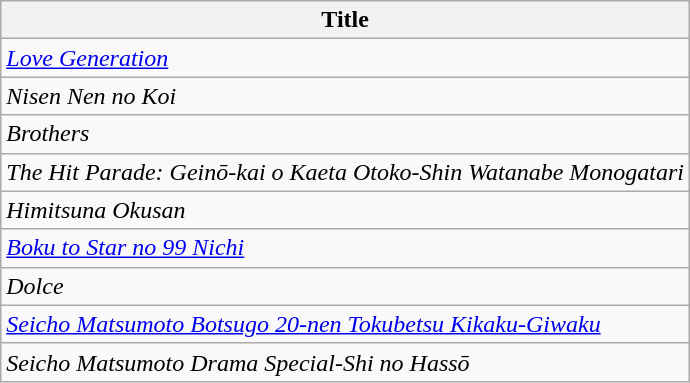<table class="wikitable">
<tr>
<th>Title</th>
</tr>
<tr>
<td><em><a href='#'>Love Generation</a></em></td>
</tr>
<tr>
<td><em>Nisen Nen no Koi</em></td>
</tr>
<tr>
<td><em>Brothers</em></td>
</tr>
<tr>
<td><em>The Hit Parade: Geinō-kai o Kaeta Otoko-Shin Watanabe Monogatari</em></td>
</tr>
<tr>
<td><em>Himitsuna Okusan</em></td>
</tr>
<tr>
<td><em><a href='#'>Boku to Star no 99 Nichi</a></em></td>
</tr>
<tr>
<td><em>Dolce</em></td>
</tr>
<tr>
<td><em><a href='#'>Seicho Matsumoto Botsugo 20-nen Tokubetsu Kikaku-Giwaku</a></em></td>
</tr>
<tr>
<td><em>Seicho Matsumoto Drama Special-Shi no Hassō</em></td>
</tr>
</table>
